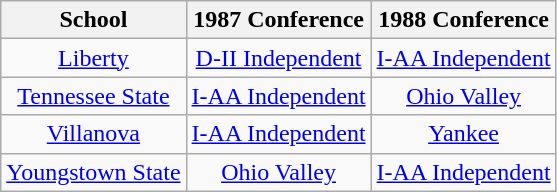<table class="wikitable sortable">
<tr>
<th>School</th>
<th>1987 Conference</th>
<th>1988 Conference</th>
</tr>
<tr style="text-align:center;">
<td><a href='#'>Liberty</a></td>
<td><a href='#'>D-II Independent</a></td>
<td><a href='#'>I-AA Independent</a></td>
</tr>
<tr style="text-align:center;">
<td><a href='#'>Tennessee State</a></td>
<td><a href='#'>I-AA Independent</a></td>
<td><a href='#'>Ohio Valley</a></td>
</tr>
<tr style="text-align:center;">
<td><a href='#'>Villanova</a></td>
<td><a href='#'>I-AA Independent</a></td>
<td><a href='#'>Yankee</a></td>
</tr>
<tr style="text-align:center;">
<td><a href='#'>Youngstown State</a></td>
<td><a href='#'>Ohio Valley</a></td>
<td><a href='#'>I-AA Independent</a></td>
</tr>
</table>
